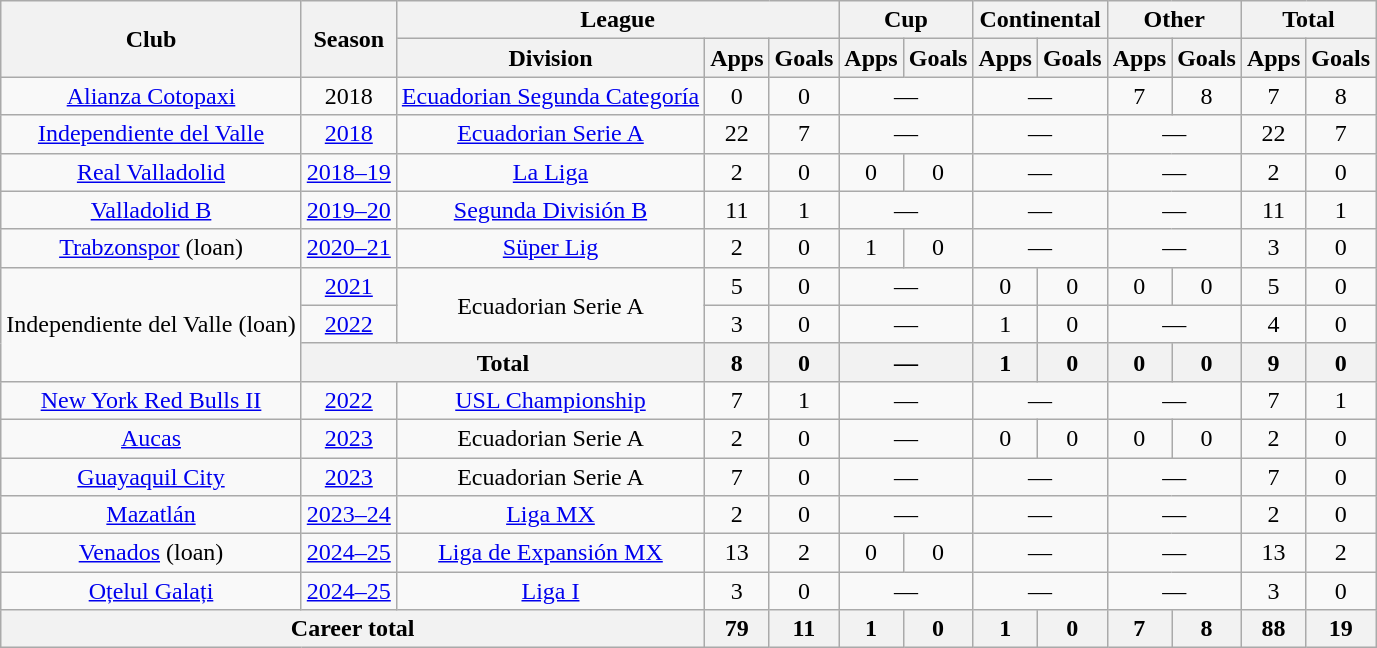<table class="wikitable" style="text-align: center;">
<tr>
<th rowspan="2">Club</th>
<th rowspan="2">Season</th>
<th colspan="3">League</th>
<th colspan="2">Cup</th>
<th colspan="2">Continental</th>
<th colspan="2">Other</th>
<th colspan="2">Total</th>
</tr>
<tr>
<th>Division</th>
<th>Apps</th>
<th>Goals</th>
<th>Apps</th>
<th>Goals</th>
<th>Apps</th>
<th>Goals</th>
<th>Apps</th>
<th>Goals</th>
<th>Apps</th>
<th>Goals</th>
</tr>
<tr>
<td><a href='#'>Alianza Cotopaxi</a></td>
<td>2018</td>
<td><a href='#'>Ecuadorian Segunda Categoría</a></td>
<td>0</td>
<td>0</td>
<td colspan="2">—</td>
<td colspan=2>—</td>
<td>7</td>
<td>8</td>
<td>7</td>
<td>8</td>
</tr>
<tr>
<td><a href='#'>Independiente del Valle</a></td>
<td><a href='#'>2018</a></td>
<td><a href='#'>Ecuadorian Serie A</a></td>
<td>22</td>
<td>7</td>
<td colspan="2">—</td>
<td colspan=2>—</td>
<td colspan=2>—</td>
<td>22</td>
<td>7</td>
</tr>
<tr>
<td><a href='#'>Real Valladolid</a></td>
<td><a href='#'>2018–19</a></td>
<td><a href='#'>La Liga</a></td>
<td>2</td>
<td>0</td>
<td>0</td>
<td>0</td>
<td colspan=2>—</td>
<td colspan=2>—</td>
<td>2</td>
<td>0</td>
</tr>
<tr>
<td><a href='#'>Valladolid B</a></td>
<td><a href='#'>2019–20</a></td>
<td><a href='#'>Segunda División B</a></td>
<td>11</td>
<td>1</td>
<td colspan=2>—</td>
<td colspan=2>—</td>
<td colspan=2>—</td>
<td>11</td>
<td>1</td>
</tr>
<tr>
<td><a href='#'>Trabzonspor</a> (loan)</td>
<td><a href='#'>2020–21</a></td>
<td><a href='#'>Süper Lig</a></td>
<td>2</td>
<td>0</td>
<td>1</td>
<td>0</td>
<td colspan=2>—</td>
<td colspan=2>—</td>
<td>3</td>
<td>0</td>
</tr>
<tr>
<td rowspan="3">Independiente del Valle (loan)</td>
<td><a href='#'>2021</a></td>
<td rowspan="2">Ecuadorian Serie A</td>
<td>5</td>
<td>0</td>
<td colspan="2">—</td>
<td>0</td>
<td>0</td>
<td>0</td>
<td>0</td>
<td>5</td>
<td>0</td>
</tr>
<tr>
<td><a href='#'>2022</a></td>
<td>3</td>
<td>0</td>
<td colspan="2">—</td>
<td>1</td>
<td>0</td>
<td colspan=2>—</td>
<td>4</td>
<td>0</td>
</tr>
<tr>
<th colspan="2">Total</th>
<th>8</th>
<th>0</th>
<th colspan="2">—</th>
<th>1</th>
<th>0</th>
<th>0</th>
<th>0</th>
<th>9</th>
<th>0</th>
</tr>
<tr>
<td><a href='#'>New York Red Bulls II</a></td>
<td><a href='#'>2022</a></td>
<td><a href='#'>USL Championship</a></td>
<td>7</td>
<td>1</td>
<td colspan="2">—</td>
<td colspan="2">—</td>
<td colspan=2>—</td>
<td>7</td>
<td>1</td>
</tr>
<tr>
<td><a href='#'>Aucas</a></td>
<td><a href='#'>2023</a></td>
<td>Ecuadorian Serie A</td>
<td>2</td>
<td>0</td>
<td colspan="2">—</td>
<td>0</td>
<td>0</td>
<td>0</td>
<td>0</td>
<td>2</td>
<td>0</td>
</tr>
<tr>
<td><a href='#'>Guayaquil City</a></td>
<td><a href='#'>2023</a></td>
<td>Ecuadorian Serie A</td>
<td>7</td>
<td>0</td>
<td colspan="2">—</td>
<td colspan="2">—</td>
<td colspan=2>—</td>
<td>7</td>
<td>0</td>
</tr>
<tr>
<td><a href='#'>Mazatlán</a></td>
<td><a href='#'>2023–24</a></td>
<td><a href='#'>Liga MX</a></td>
<td>2</td>
<td>0</td>
<td colspan="2">—</td>
<td colspan="2">—</td>
<td colspan=2>—</td>
<td>2</td>
<td>0</td>
</tr>
<tr>
<td><a href='#'>Venados</a> (loan)</td>
<td><a href='#'>2024–25</a></td>
<td><a href='#'>Liga de Expansión MX</a></td>
<td>13</td>
<td>2</td>
<td>0</td>
<td>0</td>
<td colspan="2">—</td>
<td colspan=2>—</td>
<td>13</td>
<td>2</td>
</tr>
<tr>
<td><a href='#'>Oțelul Galați</a></td>
<td><a href='#'>2024–25</a></td>
<td><a href='#'>Liga I</a></td>
<td>3</td>
<td>0</td>
<td colspan="2">—</td>
<td colspan="2">—</td>
<td colspan=2>—</td>
<td>3</td>
<td>0</td>
</tr>
<tr>
<th colspan="3">Career total</th>
<th>79</th>
<th>11</th>
<th>1</th>
<th>0</th>
<th>1</th>
<th>0</th>
<th>7</th>
<th>8</th>
<th>88</th>
<th>19</th>
</tr>
</table>
